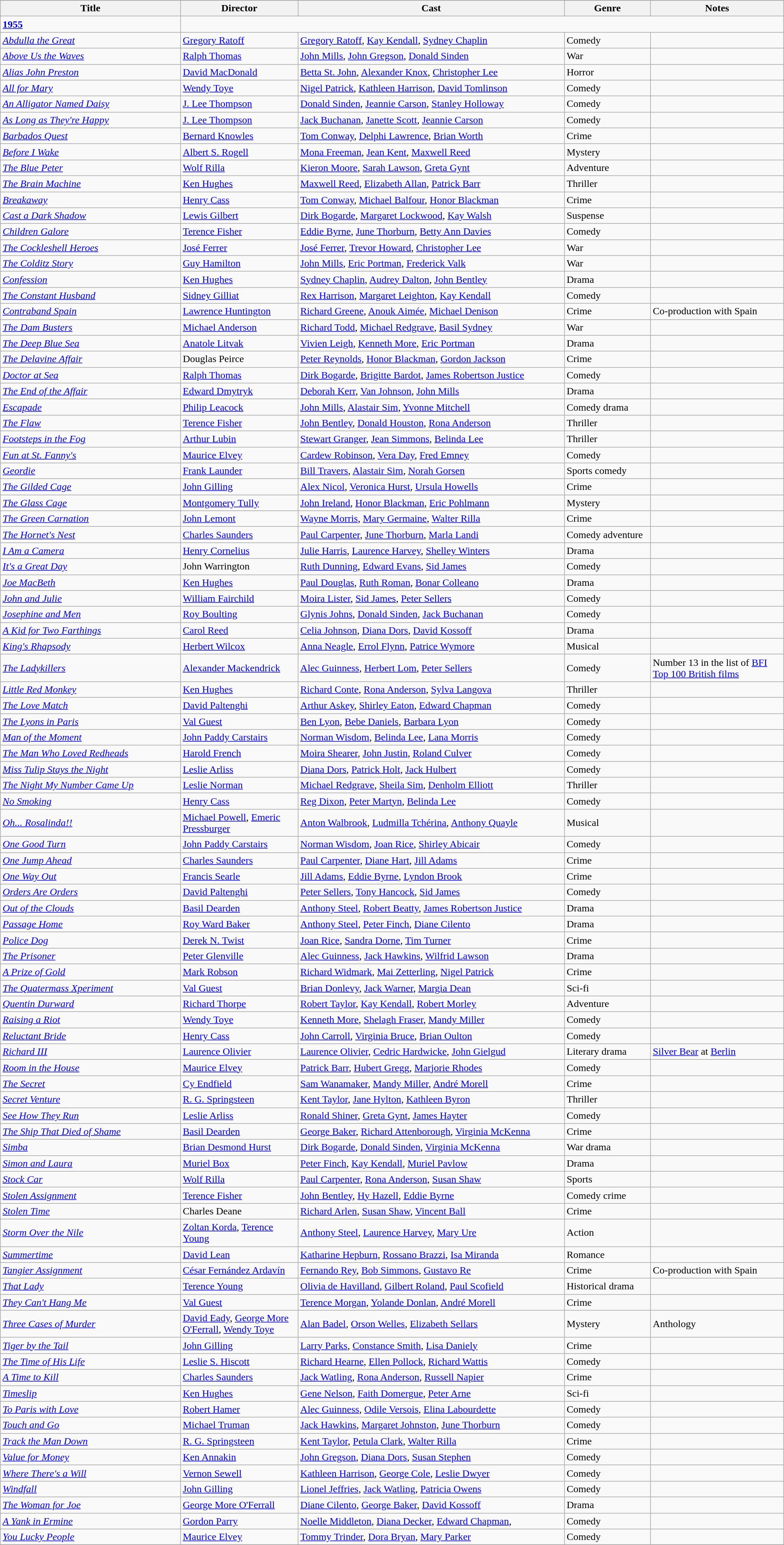<table class="wikitable">
<tr>
</tr>
<tr>
<th style="width:23%;">Title</th>
<th style="width:15%;">Director</th>
<th style="width:34%;">Cast</th>
<th style="width:11%;">Genre</th>
<th style="width:17%;">Notes</th>
</tr>
<tr>
<td><strong><a href='#'>1955</a></strong></td>
</tr>
<tr>
<td><em><a href='#'>Abdulla the Great</a></em></td>
<td><a href='#'>Gregory Ratoff</a></td>
<td><a href='#'>Gregory Ratoff</a>, <a href='#'>Kay Kendall</a>, <a href='#'>Sydney Chaplin</a></td>
<td>Comedy</td>
<td></td>
</tr>
<tr>
<td><em><a href='#'>Above Us the Waves</a></em></td>
<td><a href='#'>Ralph Thomas</a></td>
<td><a href='#'>John Mills</a>, <a href='#'>John Gregson</a>, <a href='#'>Donald Sinden</a></td>
<td>War</td>
<td></td>
</tr>
<tr>
<td><em><a href='#'>Alias John Preston</a></em></td>
<td><a href='#'>David MacDonald</a></td>
<td><a href='#'>Betta St. John</a>, <a href='#'>Alexander Knox</a>, <a href='#'>Christopher Lee</a></td>
<td>Horror</td>
<td></td>
</tr>
<tr>
<td><em><a href='#'>All for Mary</a></em></td>
<td><a href='#'>Wendy Toye</a></td>
<td><a href='#'>Nigel Patrick</a>, <a href='#'>Kathleen Harrison</a>, <a href='#'>David Tomlinson</a></td>
<td>Comedy</td>
<td></td>
</tr>
<tr>
<td><em><a href='#'>An Alligator Named Daisy</a></em></td>
<td><a href='#'>J. Lee Thompson</a></td>
<td><a href='#'>Donald Sinden</a>, <a href='#'>Jeannie Carson</a>, <a href='#'>Stanley Holloway</a></td>
<td>Comedy</td>
<td></td>
</tr>
<tr>
<td><em><a href='#'>As Long as They're Happy</a></em></td>
<td><a href='#'>J. Lee Thompson</a></td>
<td><a href='#'>Jack Buchanan</a>, <a href='#'>Janette Scott</a>, <a href='#'>Jeannie Carson</a></td>
<td>Comedy</td>
<td></td>
</tr>
<tr>
<td><em><a href='#'>Barbados Quest</a></em></td>
<td><a href='#'>Bernard Knowles</a></td>
<td><a href='#'>Tom Conway</a>, <a href='#'>Delphi Lawrence</a>, <a href='#'>Brian Worth</a></td>
<td>Crime</td>
<td></td>
</tr>
<tr>
<td><em><a href='#'>Before I Wake</a></em></td>
<td><a href='#'>Albert S. Rogell</a></td>
<td><a href='#'>Mona Freeman</a>, <a href='#'>Jean Kent</a>, <a href='#'>Maxwell Reed</a></td>
<td>Mystery</td>
<td></td>
</tr>
<tr>
<td><em><a href='#'>The Blue Peter</a></em></td>
<td><a href='#'>Wolf Rilla</a></td>
<td><a href='#'>Kieron Moore</a>, <a href='#'>Sarah Lawson</a>, <a href='#'>Greta Gynt</a></td>
<td>Adventure</td>
<td></td>
</tr>
<tr>
<td><em><a href='#'>The Brain Machine</a></em></td>
<td><a href='#'>Ken Hughes</a></td>
<td><a href='#'>Maxwell Reed</a>, <a href='#'>Elizabeth Allan</a>, <a href='#'>Patrick Barr</a></td>
<td>Thriller</td>
<td></td>
</tr>
<tr>
<td><em><a href='#'>Breakaway</a></em></td>
<td><a href='#'>Henry Cass</a></td>
<td><a href='#'>Tom Conway</a>, <a href='#'>Michael Balfour</a>, <a href='#'>Honor Blackman</a></td>
<td>Crime</td>
<td></td>
</tr>
<tr>
<td><em><a href='#'>Cast a Dark Shadow</a></em></td>
<td><a href='#'>Lewis Gilbert</a></td>
<td><a href='#'>Dirk Bogarde</a>, <a href='#'>Margaret Lockwood</a>, <a href='#'>Kay Walsh</a></td>
<td>Suspense</td>
<td></td>
</tr>
<tr>
<td><em><a href='#'>Children Galore</a></em></td>
<td><a href='#'>Terence Fisher</a></td>
<td><a href='#'>Eddie Byrne</a>, <a href='#'>June Thorburn</a>, <a href='#'>Betty Ann Davies</a></td>
<td>Comedy</td>
<td></td>
</tr>
<tr>
<td><em><a href='#'>The Cockleshell Heroes</a></em></td>
<td><a href='#'>José Ferrer</a></td>
<td><a href='#'>José Ferrer</a>, <a href='#'>Trevor Howard</a>, <a href='#'>Christopher Lee</a></td>
<td>War</td>
<td></td>
</tr>
<tr>
<td><em><a href='#'>The Colditz Story</a></em></td>
<td><a href='#'>Guy Hamilton</a></td>
<td><a href='#'>John Mills</a>, <a href='#'>Eric Portman</a>, <a href='#'>Frederick Valk</a></td>
<td>War</td>
<td></td>
</tr>
<tr>
<td><em><a href='#'>Confession</a></em></td>
<td><a href='#'>Ken Hughes</a></td>
<td><a href='#'>Sydney Chaplin</a>, <a href='#'>Audrey Dalton</a>, <a href='#'>John Bentley</a></td>
<td>Drama</td>
<td></td>
</tr>
<tr>
<td><em><a href='#'>The Constant Husband</a></em></td>
<td><a href='#'>Sidney Gilliat</a></td>
<td><a href='#'>Rex Harrison</a>, <a href='#'>Margaret Leighton</a>, <a href='#'>Kay Kendall</a></td>
<td>Comedy</td>
<td></td>
</tr>
<tr>
<td><em><a href='#'>Contraband Spain</a></em></td>
<td><a href='#'>Lawrence Huntington</a></td>
<td><a href='#'>Richard Greene</a>, <a href='#'>Anouk Aimée</a>, <a href='#'>Michael Denison</a></td>
<td>Crime</td>
<td>Co-production with Spain</td>
</tr>
<tr>
<td><em><a href='#'>The Dam Busters</a></em></td>
<td><a href='#'>Michael Anderson</a></td>
<td><a href='#'>Richard Todd</a>, <a href='#'>Michael Redgrave</a>, <a href='#'>Basil Sydney</a></td>
<td>War</td>
<td></td>
</tr>
<tr>
<td><em><a href='#'>The Deep Blue Sea</a></em></td>
<td><a href='#'>Anatole Litvak</a></td>
<td><a href='#'>Vivien Leigh</a>, <a href='#'>Kenneth More</a>, <a href='#'>Eric Portman</a></td>
<td>Drama</td>
<td></td>
</tr>
<tr>
<td><em><a href='#'>The Delavine Affair</a></em></td>
<td>Douglas Peirce</td>
<td><a href='#'>Peter Reynolds</a>, <a href='#'>Honor Blackman</a>, <a href='#'>Gordon Jackson</a></td>
<td>Crime</td>
<td></td>
</tr>
<tr>
<td><em><a href='#'>Doctor at Sea</a></em></td>
<td><a href='#'>Ralph Thomas</a></td>
<td><a href='#'>Dirk Bogarde</a>, <a href='#'>Brigitte Bardot</a>, <a href='#'>James Robertson Justice</a></td>
<td>Comedy</td>
<td></td>
</tr>
<tr>
<td><em><a href='#'>The End of the Affair</a></em></td>
<td><a href='#'>Edward Dmytryk</a></td>
<td><a href='#'>Deborah Kerr</a>, <a href='#'>Van Johnson</a>, <a href='#'>John Mills</a></td>
<td>Drama</td>
<td></td>
</tr>
<tr>
<td><em><a href='#'>Escapade</a></em></td>
<td><a href='#'>Philip Leacock</a></td>
<td><a href='#'>John Mills</a>, <a href='#'>Alastair Sim</a>, <a href='#'>Yvonne Mitchell</a></td>
<td>Comedy drama</td>
<td></td>
</tr>
<tr>
<td><em><a href='#'>The Flaw</a></em></td>
<td><a href='#'>Terence Fisher</a></td>
<td><a href='#'>John Bentley</a>, <a href='#'>Donald Houston</a>, <a href='#'>Rona Anderson</a></td>
<td>Thriller</td>
<td></td>
</tr>
<tr>
<td><em><a href='#'>Footsteps in the Fog</a></em></td>
<td><a href='#'>Arthur Lubin</a></td>
<td><a href='#'>Stewart Granger</a>, <a href='#'>Jean Simmons</a>, <a href='#'>Belinda Lee</a></td>
<td>Thriller</td>
<td></td>
</tr>
<tr>
<td><em><a href='#'>Fun at St. Fanny's</a></em></td>
<td><a href='#'>Maurice Elvey</a></td>
<td><a href='#'>Cardew Robinson</a>, <a href='#'>Vera Day</a>, <a href='#'>Fred Emney</a></td>
<td>Comedy</td>
<td></td>
</tr>
<tr>
<td><em><a href='#'>Geordie</a></em></td>
<td><a href='#'>Frank Launder</a></td>
<td><a href='#'>Bill Travers</a>, <a href='#'>Alastair Sim</a>, <a href='#'>Norah Gorsen</a></td>
<td>Sports comedy</td>
<td></td>
</tr>
<tr>
<td><em><a href='#'>The Gilded Cage</a></em></td>
<td><a href='#'>John Gilling</a></td>
<td><a href='#'>Alex Nicol</a>, <a href='#'>Veronica Hurst</a>, <a href='#'>Ursula Howells</a></td>
<td>Crime</td>
<td></td>
</tr>
<tr>
<td><em><a href='#'>The Glass Cage</a></em></td>
<td><a href='#'>Montgomery Tully</a></td>
<td><a href='#'>John Ireland</a>, <a href='#'>Honor Blackman</a>, <a href='#'>Eric Pohlmann</a></td>
<td>Mystery</td>
<td></td>
</tr>
<tr>
<td><em><a href='#'>The Green Carnation</a></em></td>
<td><a href='#'>John Lemont</a></td>
<td><a href='#'>Wayne Morris</a>, <a href='#'>Mary Germaine</a>, <a href='#'>Walter Rilla</a></td>
<td>Crime</td>
<td></td>
</tr>
<tr>
<td><em><a href='#'>The Hornet's Nest</a></em></td>
<td><a href='#'>Charles Saunders</a></td>
<td><a href='#'>Paul Carpenter</a>, <a href='#'>June Thorburn</a>, <a href='#'>Marla Landi</a></td>
<td>Comedy adventure</td>
<td></td>
</tr>
<tr>
<td><em><a href='#'>I Am a Camera</a></em></td>
<td><a href='#'>Henry Cornelius</a></td>
<td><a href='#'>Julie Harris</a>, <a href='#'>Laurence Harvey</a>, <a href='#'>Shelley Winters</a></td>
<td>Drama</td>
<td></td>
</tr>
<tr>
<td><em><a href='#'>It's a Great Day</a></em></td>
<td>John Warrington</td>
<td><a href='#'>Ruth Dunning</a>, <a href='#'>Edward Evans</a>, <a href='#'>Sid James</a></td>
<td>Comedy</td>
<td></td>
</tr>
<tr>
<td><em><a href='#'>Joe MacBeth</a></em></td>
<td><a href='#'>Ken Hughes</a></td>
<td><a href='#'>Paul Douglas</a>, <a href='#'>Ruth Roman</a>, <a href='#'>Bonar Colleano</a></td>
<td>Drama</td>
<td></td>
</tr>
<tr>
<td><em><a href='#'>John and Julie</a></em></td>
<td><a href='#'>William Fairchild</a></td>
<td><a href='#'>Moira Lister</a>, <a href='#'>Sid James</a>, <a href='#'>Peter Sellers</a></td>
<td>Comedy</td>
<td></td>
</tr>
<tr>
<td><em><a href='#'>Josephine and Men</a></em></td>
<td><a href='#'>Roy Boulting</a></td>
<td><a href='#'>Glynis Johns</a>, <a href='#'>Donald Sinden</a>, <a href='#'>Jack Buchanan</a></td>
<td>Comedy</td>
<td></td>
</tr>
<tr>
<td><em><a href='#'>A Kid for Two Farthings</a></em></td>
<td><a href='#'>Carol Reed</a></td>
<td><a href='#'>Celia Johnson</a>, <a href='#'>Diana Dors</a>, <a href='#'>David Kossoff</a></td>
<td>Drama</td>
<td></td>
</tr>
<tr>
<td><em><a href='#'>King's Rhapsody</a></em></td>
<td><a href='#'>Herbert Wilcox</a></td>
<td><a href='#'>Anna Neagle</a>, <a href='#'>Errol Flynn</a>, <a href='#'>Patrice Wymore</a></td>
<td>Musical</td>
<td></td>
</tr>
<tr>
<td><em><a href='#'>The Ladykillers</a></em></td>
<td><a href='#'>Alexander Mackendrick</a></td>
<td><a href='#'>Alec Guinness</a>, <a href='#'>Herbert Lom</a>, <a href='#'>Peter Sellers</a></td>
<td>Comedy</td>
<td>Number 13 in the list of <a href='#'>BFI Top 100 British films</a></td>
</tr>
<tr>
<td><em><a href='#'>Little Red Monkey</a></em></td>
<td><a href='#'>Ken Hughes</a></td>
<td><a href='#'>Richard Conte</a>, <a href='#'>Rona Anderson</a>, <a href='#'>Sylva Langova</a></td>
<td>Thriller</td>
<td></td>
</tr>
<tr>
<td><em><a href='#'>The Love Match</a></em></td>
<td><a href='#'>David Paltenghi</a></td>
<td><a href='#'>Arthur Askey</a>, <a href='#'>Shirley Eaton</a>, <a href='#'>Edward Chapman</a></td>
<td>Comedy</td>
<td></td>
</tr>
<tr>
<td><em><a href='#'>The Lyons in Paris</a></em></td>
<td><a href='#'>Val Guest</a></td>
<td><a href='#'>Ben Lyon</a>, <a href='#'>Bebe Daniels</a>, <a href='#'>Barbara Lyon</a></td>
<td>Comedy</td>
<td></td>
</tr>
<tr>
<td><em><a href='#'>Man of the Moment</a></em></td>
<td><a href='#'>John Paddy Carstairs</a></td>
<td><a href='#'>Norman Wisdom</a>, <a href='#'>Belinda Lee</a>, <a href='#'>Lana Morris</a></td>
<td>Comedy</td>
<td></td>
</tr>
<tr>
<td><em><a href='#'>The Man Who Loved Redheads</a></em></td>
<td><a href='#'>Harold French</a></td>
<td><a href='#'>Moira Shearer</a>, <a href='#'>John Justin</a>, <a href='#'>Roland Culver</a></td>
<td>Comedy</td>
<td></td>
</tr>
<tr>
<td><em><a href='#'>Miss Tulip Stays the Night</a></em></td>
<td><a href='#'>Leslie Arliss</a></td>
<td><a href='#'>Diana Dors</a>, <a href='#'>Patrick Holt</a>, <a href='#'>Jack Hulbert</a></td>
<td>Comedy</td>
<td></td>
</tr>
<tr>
<td><em><a href='#'>The Night My Number Came Up</a></em></td>
<td><a href='#'>Leslie Norman</a></td>
<td><a href='#'>Michael Redgrave</a>, <a href='#'>Sheila Sim</a>, <a href='#'>Denholm Elliott</a></td>
<td>Thriller</td>
<td></td>
</tr>
<tr>
<td><em><a href='#'>No Smoking</a></em></td>
<td><a href='#'>Henry Cass</a></td>
<td><a href='#'>Reg Dixon</a>, <a href='#'>Peter Martyn</a>, <a href='#'>Belinda Lee</a></td>
<td>Comedy</td>
<td></td>
</tr>
<tr>
<td><em><a href='#'>Oh... Rosalinda!!</a></em></td>
<td><a href='#'>Michael Powell</a>, <a href='#'>Emeric Pressburger</a></td>
<td><a href='#'>Anton Walbrook</a>, <a href='#'>Ludmilla Tchérina</a>, <a href='#'>Anthony Quayle</a></td>
<td>Musical</td>
<td></td>
</tr>
<tr>
<td><em><a href='#'>One Good Turn</a></em></td>
<td><a href='#'>John Paddy Carstairs</a></td>
<td><a href='#'>Norman Wisdom</a>, <a href='#'>Joan Rice</a>, <a href='#'>Shirley Abicair</a></td>
<td>Comedy</td>
<td></td>
</tr>
<tr>
<td><em><a href='#'>One Jump Ahead</a></em></td>
<td><a href='#'>Charles Saunders</a></td>
<td><a href='#'>Paul Carpenter</a>, <a href='#'>Diane Hart</a>, <a href='#'>Jill Adams</a></td>
<td>Crime</td>
<td></td>
</tr>
<tr>
<td><em><a href='#'>One Way Out</a></em></td>
<td><a href='#'>Francis Searle</a></td>
<td><a href='#'>Jill Adams</a>, <a href='#'>Eddie Byrne</a>, <a href='#'>Lyndon Brook</a></td>
<td>Crime</td>
<td></td>
</tr>
<tr>
<td><em><a href='#'>Orders Are Orders</a></em></td>
<td><a href='#'>David Paltenghi</a></td>
<td><a href='#'>Peter Sellers</a>, <a href='#'>Tony Hancock</a>, <a href='#'>Sid James</a></td>
<td>Comedy</td>
<td></td>
</tr>
<tr>
<td><em><a href='#'>Out of the Clouds</a></em></td>
<td><a href='#'>Basil Dearden</a></td>
<td><a href='#'>Anthony Steel</a>, <a href='#'>Robert Beatty</a>, <a href='#'>James Robertson Justice</a></td>
<td>Drama</td>
<td></td>
</tr>
<tr>
<td><em><a href='#'>Passage Home</a></em></td>
<td><a href='#'>Roy Ward Baker</a></td>
<td><a href='#'>Anthony Steel</a>, <a href='#'>Peter Finch</a>, <a href='#'>Diane Cilento</a></td>
<td>Drama</td>
<td></td>
</tr>
<tr>
<td><em><a href='#'>Police Dog</a></em></td>
<td><a href='#'>Derek N. Twist</a></td>
<td><a href='#'>Joan Rice</a>, <a href='#'>Sandra Dorne</a>, <a href='#'>Tim Turner</a></td>
<td>Crime</td>
<td></td>
</tr>
<tr>
<td><em><a href='#'>The Prisoner</a></em></td>
<td><a href='#'>Peter Glenville</a></td>
<td><a href='#'>Alec Guinness</a>, <a href='#'>Jack Hawkins</a>, <a href='#'>Wilfrid Lawson</a></td>
<td>Drama</td>
<td></td>
</tr>
<tr>
<td><em><a href='#'>A Prize of Gold</a></em></td>
<td><a href='#'>Mark Robson</a></td>
<td><a href='#'>Richard Widmark</a>, <a href='#'>Mai Zetterling</a>, <a href='#'>Nigel Patrick</a></td>
<td>Crime</td>
<td></td>
</tr>
<tr>
<td><em><a href='#'>The Quatermass Xperiment</a></em></td>
<td><a href='#'>Val Guest</a></td>
<td><a href='#'>Brian Donlevy</a>, <a href='#'>Jack Warner</a>, <a href='#'>Margia Dean</a></td>
<td>Sci-fi</td>
<td></td>
</tr>
<tr>
<td><em><a href='#'>Quentin Durward</a></em></td>
<td><a href='#'>Richard Thorpe</a></td>
<td><a href='#'>Robert Taylor</a>, <a href='#'>Kay Kendall</a>, <a href='#'>Robert Morley</a></td>
<td>Adventure</td>
<td></td>
</tr>
<tr>
<td><em><a href='#'>Raising a Riot</a></em></td>
<td><a href='#'>Wendy Toye</a></td>
<td><a href='#'>Kenneth More</a>, <a href='#'>Shelagh Fraser</a>, <a href='#'>Mandy Miller</a></td>
<td>Comedy</td>
<td></td>
</tr>
<tr>
<td><em><a href='#'>Reluctant Bride</a></em></td>
<td><a href='#'>Henry Cass</a></td>
<td><a href='#'>John Carroll</a>, <a href='#'>Virginia Bruce</a>, <a href='#'>Brian Oulton</a></td>
<td>Comedy</td>
<td></td>
</tr>
<tr>
<td><em><a href='#'>Richard III</a></em></td>
<td><a href='#'>Laurence Olivier</a></td>
<td><a href='#'>Laurence Olivier</a>, <a href='#'>Cedric Hardwicke</a>, <a href='#'>John Gielgud</a></td>
<td>Literary drama</td>
<td><a href='#'>Silver Bear</a> at <a href='#'>Berlin</a></td>
</tr>
<tr>
<td><em><a href='#'>Room in the House</a></em></td>
<td><a href='#'>Maurice Elvey</a></td>
<td><a href='#'>Patrick Barr</a>, <a href='#'>Hubert Gregg</a>, <a href='#'>Marjorie Rhodes</a></td>
<td>Comedy</td>
<td></td>
</tr>
<tr>
<td><em><a href='#'>The Secret</a></em></td>
<td><a href='#'>Cy Endfield</a></td>
<td><a href='#'>Sam Wanamaker</a>, <a href='#'>Mandy Miller</a>, <a href='#'>André Morell</a></td>
<td>Crime</td>
<td></td>
</tr>
<tr>
<td><em><a href='#'>Secret Venture</a></em></td>
<td><a href='#'>R. G. Springsteen</a></td>
<td><a href='#'>Kent Taylor</a>, <a href='#'>Jane Hylton</a>, <a href='#'>Kathleen Byron</a></td>
<td>Thriller</td>
<td></td>
</tr>
<tr>
<td><em><a href='#'>See How They Run</a></em></td>
<td><a href='#'>Leslie Arliss</a></td>
<td><a href='#'>Ronald Shiner</a>, <a href='#'>Greta Gynt</a>, <a href='#'>James Hayter</a></td>
<td>Comedy</td>
<td></td>
</tr>
<tr>
<td><em><a href='#'>The Ship That Died of Shame</a></em></td>
<td><a href='#'>Basil Dearden</a></td>
<td><a href='#'>George Baker</a>, <a href='#'>Richard Attenborough</a>, <a href='#'>Virginia McKenna</a></td>
<td>Crime</td>
<td></td>
</tr>
<tr>
<td><em><a href='#'>Simba</a></em></td>
<td><a href='#'>Brian Desmond Hurst</a></td>
<td><a href='#'>Dirk Bogarde</a>, <a href='#'>Donald Sinden</a>, <a href='#'>Virginia McKenna</a></td>
<td>War drama</td>
<td></td>
</tr>
<tr>
<td><em><a href='#'>Simon and Laura</a></em></td>
<td><a href='#'>Muriel Box</a></td>
<td><a href='#'>Peter Finch</a>, <a href='#'>Kay Kendall</a>, <a href='#'>Muriel Pavlow</a></td>
<td>Drama</td>
<td></td>
</tr>
<tr>
<td><em><a href='#'>Stock Car</a></em></td>
<td><a href='#'>Wolf Rilla</a></td>
<td><a href='#'>Paul Carpenter</a>, <a href='#'>Rona Anderson</a>, <a href='#'>Susan Shaw</a></td>
<td>Sports</td>
<td></td>
</tr>
<tr>
<td><em><a href='#'>Stolen Assignment</a></em></td>
<td><a href='#'>Terence Fisher</a></td>
<td><a href='#'>John Bentley</a>, <a href='#'>Hy Hazell</a>, <a href='#'>Eddie Byrne</a></td>
<td>Comedy crime</td>
<td></td>
</tr>
<tr>
<td><em><a href='#'>Stolen Time</a></em></td>
<td>Charles Deane</td>
<td><a href='#'>Richard Arlen</a>, <a href='#'>Susan Shaw</a>, <a href='#'>Vincent Ball</a></td>
<td>Crime</td>
<td></td>
</tr>
<tr>
<td><em><a href='#'>Storm Over the Nile</a></em></td>
<td><a href='#'>Zoltan Korda</a>, <a href='#'>Terence Young</a></td>
<td><a href='#'>Anthony Steel</a>, <a href='#'>Laurence Harvey</a>, <a href='#'>Mary Ure</a></td>
<td>Action</td>
<td></td>
</tr>
<tr>
<td><em><a href='#'>Summertime</a></em></td>
<td><a href='#'>David Lean</a></td>
<td><a href='#'>Katharine Hepburn</a>, <a href='#'>Rossano Brazzi</a>, <a href='#'>Isa Miranda</a></td>
<td>Romance</td>
<td></td>
</tr>
<tr>
<td><em><a href='#'>Tangier Assignment</a></em></td>
<td><a href='#'>César Fernández Ardavín</a></td>
<td><a href='#'>Fernando Rey</a>, <a href='#'>Bob Simmons</a>, <a href='#'>Gustavo Re</a></td>
<td>Crime</td>
<td> Co-production with Spain</td>
</tr>
<tr>
<td><em><a href='#'>That Lady</a></em></td>
<td><a href='#'>Terence Young</a></td>
<td><a href='#'>Olivia de Havilland</a>, <a href='#'>Gilbert Roland</a>, <a href='#'>Paul Scofield</a></td>
<td>Historical drama</td>
<td></td>
</tr>
<tr>
<td><em><a href='#'>They Can't Hang Me</a></em></td>
<td><a href='#'>Val Guest</a></td>
<td><a href='#'>Terence Morgan</a>, <a href='#'>Yolande Donlan</a>, <a href='#'>André Morell</a></td>
<td>Crime</td>
<td></td>
</tr>
<tr>
<td><em><a href='#'>Three Cases of Murder</a></em></td>
<td><a href='#'>David Eady</a>, <a href='#'>George More O'Ferrall</a>, <a href='#'>Wendy Toye</a></td>
<td><a href='#'>Alan Badel</a>, <a href='#'>Orson Welles</a>, <a href='#'>Elizabeth Sellars</a></td>
<td>Mystery</td>
<td>Anthology</td>
</tr>
<tr>
<td><em><a href='#'>Tiger by the Tail</a></em></td>
<td><a href='#'>John Gilling</a></td>
<td><a href='#'>Larry Parks</a>, <a href='#'>Constance Smith</a>, <a href='#'>Lisa Daniely</a></td>
<td>Crime</td>
</tr>
<tr>
<td><em><a href='#'>The Time of His Life</a></em></td>
<td><a href='#'>Leslie S. Hiscott</a></td>
<td><a href='#'>Richard Hearne</a>, <a href='#'>Ellen Pollock</a>, <a href='#'>Richard Wattis</a></td>
<td>Comedy</td>
<td></td>
</tr>
<tr>
<td><em><a href='#'>A Time to Kill</a></em></td>
<td><a href='#'>Charles Saunders</a></td>
<td><a href='#'>Jack Watling</a>, <a href='#'>Rona Anderson</a>, <a href='#'>Russell Napier</a></td>
<td>Crime</td>
<td></td>
</tr>
<tr>
<td><em><a href='#'>Timeslip</a></em></td>
<td><a href='#'>Ken Hughes</a></td>
<td><a href='#'>Gene Nelson</a>, <a href='#'>Faith Domergue</a>, <a href='#'>Peter Arne</a></td>
<td>Sci-fi</td>
<td></td>
</tr>
<tr>
<td><em><a href='#'>To Paris with Love</a></em></td>
<td><a href='#'>Robert Hamer</a></td>
<td><a href='#'>Alec Guinness</a>, <a href='#'>Odile Versois</a>, <a href='#'>Elina Labourdette</a></td>
<td>Comedy</td>
<td></td>
</tr>
<tr>
<td><em><a href='#'>Touch and Go</a></em></td>
<td><a href='#'>Michael Truman</a></td>
<td><a href='#'>Jack Hawkins</a>, <a href='#'>Margaret Johnston</a>, <a href='#'>June Thorburn</a></td>
<td>Comedy</td>
<td></td>
</tr>
<tr>
<td><em><a href='#'>Track the Man Down</a></em></td>
<td><a href='#'>R. G. Springsteen</a></td>
<td><a href='#'>Kent Taylor</a>, <a href='#'>Petula Clark</a>, <a href='#'>Walter Rilla</a></td>
<td>Crime</td>
<td></td>
</tr>
<tr>
<td><em><a href='#'>Value for Money</a></em></td>
<td><a href='#'>Ken Annakin</a></td>
<td><a href='#'>John Gregson</a>, <a href='#'>Diana Dors</a>, <a href='#'>Susan Stephen</a></td>
<td>Comedy</td>
<td></td>
</tr>
<tr>
<td><em><a href='#'>Where There's a Will</a></em></td>
<td><a href='#'>Vernon Sewell</a></td>
<td><a href='#'>Kathleen Harrison</a>, <a href='#'>George Cole</a>, <a href='#'>Leslie Dwyer</a></td>
<td>Comedy</td>
<td></td>
</tr>
<tr>
<td><em><a href='#'>Windfall</a></em></td>
<td><a href='#'>John Gilling</a></td>
<td><a href='#'>Lionel Jeffries</a>, <a href='#'>Jack Watling</a>, <a href='#'>Patricia Owens</a></td>
<td>Comedy</td>
<td></td>
</tr>
<tr>
<td><em><a href='#'>The Woman for Joe</a></em></td>
<td><a href='#'>George More O'Ferrall</a></td>
<td><a href='#'>Diane Cilento</a>, <a href='#'>George Baker</a>, <a href='#'>David Kossoff</a></td>
<td>Drama</td>
<td></td>
</tr>
<tr>
<td><em><a href='#'>A Yank in Ermine</a></em></td>
<td><a href='#'>Gordon Parry</a></td>
<td><a href='#'>Noelle Middleton</a>, <a href='#'>Diana Decker</a>, <a href='#'>Edward Chapman</a>,</td>
<td>Comedy</td>
<td></td>
</tr>
<tr>
<td><em><a href='#'>You Lucky People</a></em></td>
<td><a href='#'>Maurice Elvey</a></td>
<td><a href='#'>Tommy Trinder</a>, <a href='#'>Dora Bryan</a>, <a href='#'>Mary Parker</a></td>
<td>Comedy</td>
<td></td>
</tr>
<tr>
</tr>
</table>
